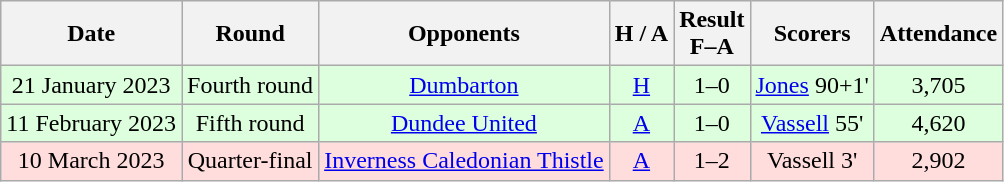<table class="wikitable" style="text-align:center">
<tr>
<th>Date</th>
<th>Round</th>
<th>Opponents</th>
<th>H / A</th>
<th>Result<br>F–A</th>
<th>Scorers</th>
<th>Attendance</th>
</tr>
<tr bgcolor=#ddffdd>
<td>21 January 2023</td>
<td>Fourth round</td>
<td><a href='#'>Dumbarton</a></td>
<td><a href='#'>H</a></td>
<td>1–0</td>
<td><a href='#'>Jones</a> 90+1'</td>
<td>3,705</td>
</tr>
<tr bgcolor=#ddffdd>
<td>11 February 2023</td>
<td>Fifth round</td>
<td><a href='#'>Dundee United</a></td>
<td><a href='#'>A</a></td>
<td>1–0</td>
<td><a href='#'>Vassell</a> 55'</td>
<td>4,620</td>
</tr>
<tr bgcolor=#ffdddd>
<td>10 March 2023</td>
<td>Quarter-final</td>
<td><a href='#'>Inverness Caledonian Thistle</a></td>
<td><a href='#'>A</a></td>
<td>1–2</td>
<td>Vassell 3'</td>
<td>2,902</td>
</tr>
</table>
